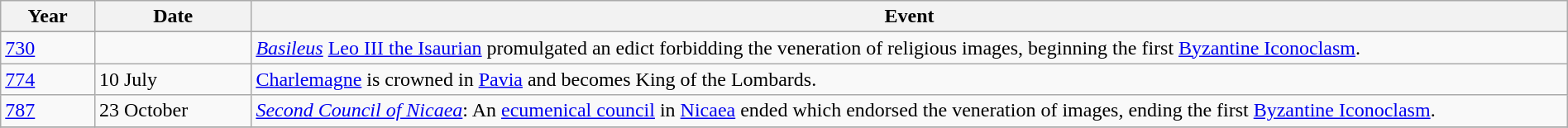<table class="wikitable" width="100%">
<tr>
<th style="width:6%">Year</th>
<th style="width:10%">Date</th>
<th>Event</th>
</tr>
<tr>
</tr>
<tr>
<td><a href='#'>730</a></td>
<td></td>
<td><em><a href='#'>Basileus</a></em> <a href='#'>Leo III the Isaurian</a> promulgated an edict forbidding the veneration of religious images, beginning the first <a href='#'>Byzantine Iconoclasm</a>.</td>
</tr>
<tr>
<td><a href='#'>774</a></td>
<td>10 July</td>
<td><a href='#'>Charlemagne</a> is crowned in <a href='#'>Pavia</a> and becomes King of the Lombards.</td>
</tr>
<tr>
<td><a href='#'>787</a></td>
<td>23 October</td>
<td><em><a href='#'>Second Council of Nicaea</a></em>: An <a href='#'>ecumenical council</a> in <a href='#'>Nicaea</a> ended which endorsed the veneration of images, ending the first <a href='#'>Byzantine Iconoclasm</a>.</td>
</tr>
<tr>
</tr>
</table>
